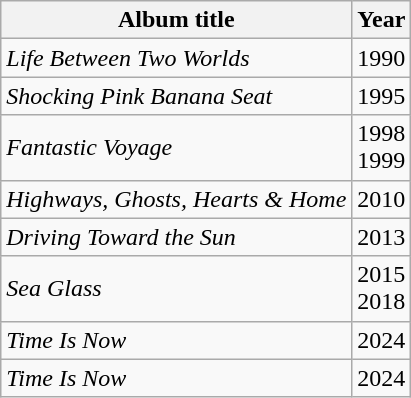<table class="wikitable sortable">
<tr>
<th>Album title</th>
<th>Year</th>
</tr>
<tr>
<td><em>Life Between Two Worlds</em></td>
<td>1990</td>
</tr>
<tr>
<td><em>Shocking Pink Banana Seat</em></td>
<td>1995</td>
</tr>
<tr>
<td><em>Fantastic Voyage</em> </td>
<td>1998 <br>1999 </td>
</tr>
<tr>
<td><em>Highways, Ghosts, Hearts & Home</em></td>
<td>2010</td>
</tr>
<tr>
<td><em>Driving Toward the Sun</em></td>
<td>2013</td>
</tr>
<tr>
<td><em>Sea Glass</em></td>
<td>2015<br>2018 </td>
</tr>
<tr>
<td><em>Time Is Now</em></td>
<td>2024 </td>
</tr>
<tr>
<td><em>Time Is Now</em></td>
<td>2024 </td>
</tr>
</table>
